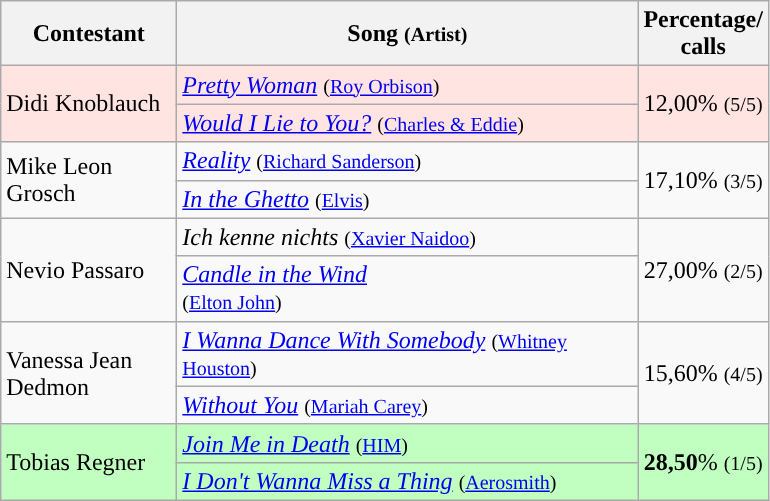<table class="wikitable">
<tr ">
<th style="width:110px;">Contestant</th>
<th style="width:300px;">Song <small>(Artist)</small></th>
<th style="width:28px;">Percentage/<br>calls</th>
</tr>
<tr style="background:#ffe4e1;">
<td style="text-align:left;" rowspan="2">Didi Knoblauch</td>
<td align="left"><em><a href='#'>Pretty Woman</a></em> <small>(<a href='#'>Roy Orbison</a>)</small></td>
<td style="text-align:center;" rowspan="2">12,00% <small>(5/5)</small></td>
</tr>
<tr style="background:#ffe4e1;">
<td align="left"><em><a href='#'>Would I Lie to You?</a></em> <small>(<a href='#'>Charles & Eddie</a>)</small></td>
</tr>
<tr>
<td style="text-align:left;" rowspan="2">Mike Leon Grosch</td>
<td align="left"><em><a href='#'>Reality</a></em> <small>(<a href='#'>Richard Sanderson</a>)</small></td>
<td style="text-align:center;" rowspan="2">17,10% <small>(3/5)</small></td>
</tr>
<tr>
<td align="left"><em><a href='#'>In the Ghetto</a></em> <small>(<a href='#'>Elvis</a>)</small></td>
</tr>
<tr>
<td style="text-align:left;" rowspan="2">Nevio Passaro</td>
<td align="left"><em>Ich kenne nichts</em> <small>(<a href='#'>Xavier Naidoo</a>)</small></td>
<td style="text-align:center;" rowspan="2">27,00% <small>(2/5)</small></td>
</tr>
<tr>
<td align="left"><em><a href='#'>Candle in the Wind</a></em> <br><small>(<a href='#'>Elton John</a>)</small></td>
</tr>
<tr>
<td style="text-align:left;" rowspan="2">Vanessa Jean Dedmon</td>
<td align="left"><em><a href='#'>I Wanna Dance With Somebody</a></em> <small>(<a href='#'>Whitney Houston</a>)</small></td>
<td style="text-align:center;" rowspan="2">15,60% <small>(4/5)</small></td>
</tr>
<tr>
<td align="left"><em><a href='#'>Without You</a></em> <small>(<a href='#'>Mariah Carey</a>)</small></td>
</tr>
<tr style="background:#c1ffc1;">
<td style="text-align:left;" rowspan="2">Tobias Regner</td>
<td align="left"><em><a href='#'>Join Me in Death</a></em> <small>(<a href='#'>HIM</a>)</small></td>
<td style="text-align:center;" rowspan="2"><strong>28,50</strong>% <small>(1/5)</small></td>
</tr>
<tr style="background:#c1ffc1;">
<td align="left"><em><a href='#'>I Don't Wanna Miss a Thing</a></em> <small>(<a href='#'>Aerosmith</a>)</small></td>
</tr>
</table>
